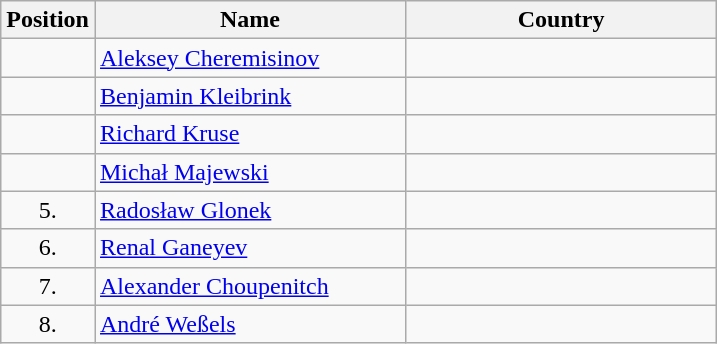<table class="wikitable">
<tr>
<th width="20">Position</th>
<th width="200">Name</th>
<th width="200">Country</th>
</tr>
<tr>
<td align="center"></td>
<td><a href='#'>Aleksey Cheremisinov</a></td>
<td></td>
</tr>
<tr>
<td align="center"></td>
<td><a href='#'>Benjamin Kleibrink</a></td>
<td></td>
</tr>
<tr>
<td align="center"></td>
<td><a href='#'>Richard Kruse</a></td>
<td></td>
</tr>
<tr>
<td align="center"></td>
<td><a href='#'>Michał Majewski</a></td>
<td></td>
</tr>
<tr>
<td align="center">5.</td>
<td><a href='#'>Radosław Glonek</a></td>
<td></td>
</tr>
<tr>
<td align="center">6.</td>
<td><a href='#'>Renal Ganeyev</a></td>
<td></td>
</tr>
<tr>
<td align="center">7.</td>
<td><a href='#'>Alexander Choupenitch</a></td>
<td></td>
</tr>
<tr>
<td align="center">8.</td>
<td><a href='#'>André Weßels</a></td>
<td></td>
</tr>
</table>
